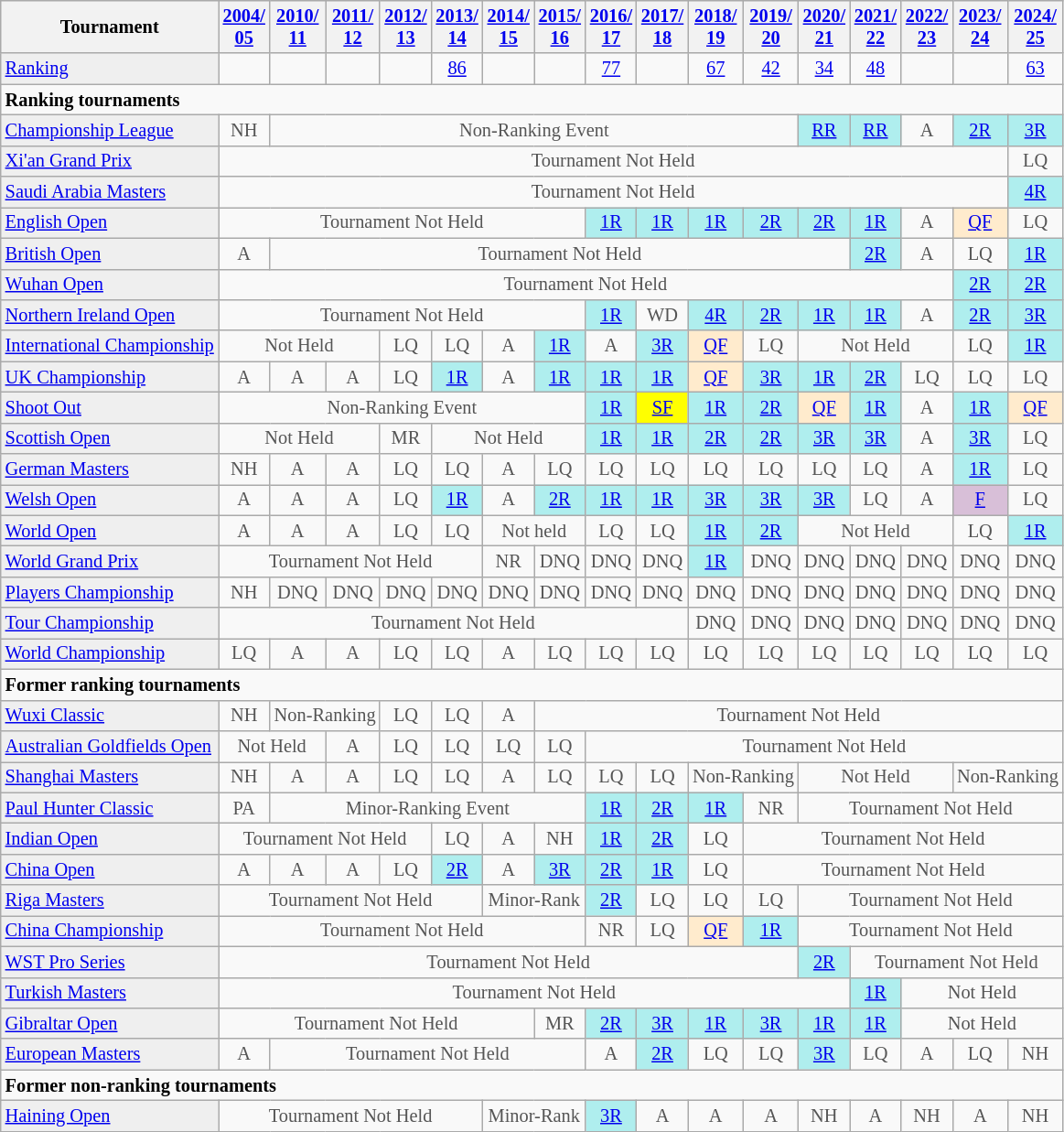<table class="wikitable" style="font-size:85%;">
<tr bgcolor="#efefef">
<th>Tournament</th>
<th><a href='#'>2004/<br>05</a></th>
<th><a href='#'>2010/<br>11</a></th>
<th><a href='#'>2011/<br>12</a></th>
<th><a href='#'>2012/<br>13</a></th>
<th><a href='#'>2013/<br>14</a></th>
<th><a href='#'>2014/<br>15</a></th>
<th><a href='#'>2015/<br>16</a></th>
<th><a href='#'>2016/<br>17</a></th>
<th><a href='#'>2017/<br>18</a></th>
<th><a href='#'>2018/<br>19</a></th>
<th><a href='#'>2019/<br>20</a></th>
<th><a href='#'>2020/<br>21</a></th>
<th><a href='#'>2021/<br>22</a></th>
<th><a href='#'>2022/<br>23</a></th>
<th><a href='#'>2023/<br>24</a></th>
<th><a href='#'>2024/<br>25</a></th>
</tr>
<tr>
<td style="background:#EFEFEF;"><a href='#'>Ranking</a></td>
<td align="center"></td>
<td align="center"></td>
<td align="center"></td>
<td align="center"></td>
<td align="center"><a href='#'>86</a></td>
<td align="center"></td>
<td align="center"></td>
<td align="center"><a href='#'>77</a></td>
<td align="center"></td>
<td align="center"><a href='#'>67</a></td>
<td align="center"><a href='#'>42</a></td>
<td align="center"><a href='#'>34</a></td>
<td align="center"><a href='#'>48</a></td>
<td align="center"></td>
<td align="center"></td>
<td align="center"><a href='#'>63</a></td>
</tr>
<tr>
<td colspan="20"><strong>Ranking tournaments</strong></td>
</tr>
<tr>
<td style="background:#EFEFEF;"><a href='#'>Championship League</a></td>
<td align="center" style="color:#555555;">NH</td>
<td align="center" colspan="10" style="color:#555555;">Non-Ranking Event</td>
<td align="center" style="background:#afeeee;"><a href='#'>RR</a></td>
<td align="center" style="background:#afeeee;"><a href='#'>RR</a></td>
<td align="center" style="color:#555555;">A</td>
<td align="center" style="background:#afeeee;"><a href='#'>2R</a></td>
<td align="center" style="background:#afeeee;"><a href='#'>3R</a></td>
</tr>
<tr>
<td style="background:#EFEFEF;"><a href='#'>Xi'an Grand Prix</a></td>
<td align="center" colspan="15" style="color:#555555;">Tournament Not Held</td>
<td align="center" style="color:#555555;">LQ</td>
</tr>
<tr>
<td style="background:#EFEFEF;"><a href='#'>Saudi Arabia Masters</a></td>
<td align="center" colspan="15" style="color:#555555;">Tournament Not Held</td>
<td align="center" style="background:#afeeee;"><a href='#'>4R</a></td>
</tr>
<tr>
<td style="background:#EFEFEF;"><a href='#'>English Open</a></td>
<td align="center" colspan="7" style="color:#555555;">Tournament Not Held</td>
<td align="center" style="background:#afeeee;"><a href='#'>1R</a></td>
<td align="center" style="background:#afeeee;"><a href='#'>1R</a></td>
<td align="center" style="background:#afeeee;"><a href='#'>1R</a></td>
<td align="center" style="background:#afeeee;"><a href='#'>2R</a></td>
<td align="center" style="background:#afeeee;"><a href='#'>2R</a></td>
<td align="center" style="background:#afeeee;"><a href='#'>1R</a></td>
<td align="center" style="color:#555555;">A</td>
<td align="center" style="background:#ffebcd;"><a href='#'>QF</a></td>
<td align="center" style="color:#555555;">LQ</td>
</tr>
<tr>
<td style="background:#EFEFEF;"><a href='#'>British Open</a></td>
<td align="center" style="color:#555555;">A</td>
<td align="center" colspan="11" style="color:#555555;">Tournament Not Held</td>
<td align="center" style="background:#afeeee;"><a href='#'>2R</a></td>
<td align="center" style="color:#555555;">A</td>
<td align="center" style="color:#555555;">LQ</td>
<td align="center" style="background:#afeeee;"><a href='#'>1R</a></td>
</tr>
<tr>
<td style="background:#EFEFEF;"><a href='#'>Wuhan Open</a></td>
<td align="center" colspan="14" style="color:#555555;">Tournament Not Held</td>
<td align="center" style="background:#afeeee;"><a href='#'>2R</a></td>
<td align="center" style="background:#afeeee;"><a href='#'>2R</a></td>
</tr>
<tr>
<td style="background:#EFEFEF;"><a href='#'>Northern Ireland Open</a></td>
<td align="center" colspan="7" style="color:#555555;">Tournament Not Held</td>
<td align="center" style="background:#afeeee;"><a href='#'>1R</a></td>
<td align="center" style="color:#555555;">WD</td>
<td align="center" style="background:#afeeee;"><a href='#'>4R</a></td>
<td align="center" style="background:#afeeee;"><a href='#'>2R</a></td>
<td align="center" style="background:#afeeee;"><a href='#'>1R</a></td>
<td align="center" style="background:#afeeee;"><a href='#'>1R</a></td>
<td align="center" style="color:#555555;">A</td>
<td align="center" style="background:#afeeee;"><a href='#'>2R</a></td>
<td align="center" style="background:#afeeee;"><a href='#'>3R</a></td>
</tr>
<tr>
<td style="background:#EFEFEF;"><a href='#'>International Championship</a></td>
<td align="center" colspan="3" style="color:#555555;">Not Held</td>
<td align="center" style="color:#555555;">LQ</td>
<td align="center" style="color:#555555;">LQ</td>
<td align="center" style="color:#555555;">A</td>
<td align="center" style="background:#afeeee;"><a href='#'>1R</a></td>
<td align="center" style="color:#555555;">A</td>
<td align="center" style="background:#afeeee;"><a href='#'>3R</a></td>
<td align="center" style="background:#ffebcd;"><a href='#'>QF</a></td>
<td align="center" style="color:#555555;">LQ</td>
<td align="center" colspan="3" style="color:#555555;">Not Held</td>
<td align="center" style="color:#555555;">LQ</td>
<td align="center" style="background:#afeeee;"><a href='#'>1R</a></td>
</tr>
<tr>
<td style="background:#EFEFEF;"><a href='#'>UK Championship</a></td>
<td align="center" style="color:#555555;">A</td>
<td align="center" style="color:#555555;">A</td>
<td align="center" style="color:#555555;">A</td>
<td align="center" style="color:#555555;">LQ</td>
<td align="center" style="background:#afeeee;"><a href='#'>1R</a></td>
<td align="center" style="color:#555555;">A</td>
<td align="center" style="background:#afeeee;"><a href='#'>1R</a></td>
<td align="center" style="background:#afeeee;"><a href='#'>1R</a></td>
<td align="center" style="background:#afeeee;"><a href='#'>1R</a></td>
<td align="center" style="background:#ffebcd;"><a href='#'>QF</a></td>
<td align="center" style="background:#afeeee;"><a href='#'>3R</a></td>
<td align="center" style="background:#afeeee;"><a href='#'>1R</a></td>
<td align="center" style="background:#afeeee;"><a href='#'>2R</a></td>
<td align="center" style="color:#555555;">LQ</td>
<td align="center" style="color:#555555;">LQ</td>
<td align="center" style="color:#555555;">LQ</td>
</tr>
<tr>
<td style="background:#EFEFEF;"><a href='#'>Shoot Out</a></td>
<td align="center" colspan="7" style="color:#555555;">Non-Ranking Event</td>
<td align="center" style="background:#afeeee;"><a href='#'>1R</a></td>
<td align="center" style="background:yellow;"><a href='#'>SF</a></td>
<td align="center" style="background:#afeeee;"><a href='#'>1R</a></td>
<td align="center" style="background:#afeeee;"><a href='#'>2R</a></td>
<td align="center" style="background:#ffebcd;"><a href='#'>QF</a></td>
<td align="center" style="background:#afeeee;"><a href='#'>1R</a></td>
<td align="center" style="color:#555555;">A</td>
<td align="center" style="background:#afeeee;"><a href='#'>1R</a></td>
<td align="center" style="background:#ffebcd;"><a href='#'>QF</a></td>
</tr>
<tr>
<td style="background:#EFEFEF;"><a href='#'>Scottish Open</a></td>
<td align="center" colspan="3" style="color:#555555;">Not Held</td>
<td align="center" style="color:#555555;">MR</td>
<td align="center" colspan="3" style="color:#555555;">Not Held</td>
<td align="center" style="background:#afeeee;"><a href='#'>1R</a></td>
<td align="center" style="background:#afeeee;"><a href='#'>1R</a></td>
<td align="center" style="background:#afeeee;"><a href='#'>2R</a></td>
<td align="center" style="background:#afeeee;"><a href='#'>2R</a></td>
<td align="center" style="background:#afeeee;"><a href='#'>3R</a></td>
<td align="center" style="background:#afeeee;"><a href='#'>3R</a></td>
<td align="center" style="color:#555555;">A</td>
<td align="center" style="background:#afeeee;"><a href='#'>3R</a></td>
<td align="center" style="color:#555555;">LQ</td>
</tr>
<tr>
<td style="background:#EFEFEF;"><a href='#'>German Masters</a></td>
<td align="center" style="color:#555555;">NH</td>
<td align="center" style="color:#555555;">A</td>
<td align="center" style="color:#555555;">A</td>
<td align="center" style="color:#555555;">LQ</td>
<td align="center" style="color:#555555;">LQ</td>
<td align="center" style="color:#555555;">A</td>
<td align="center" style="color:#555555;">LQ</td>
<td align="center" style="color:#555555;">LQ</td>
<td align="center" style="color:#555555;">LQ</td>
<td align="center" style="color:#555555;">LQ</td>
<td align="center" style="color:#555555;">LQ</td>
<td align="center" style="color:#555555;">LQ</td>
<td align="center" style="color:#555555;">LQ</td>
<td align="center" style="color:#555555;">A</td>
<td align="center" style="background:#afeeee;"><a href='#'>1R</a></td>
<td align="center" style="color:#555555;">LQ</td>
</tr>
<tr>
<td style="background:#EFEFEF;"><a href='#'>Welsh Open</a></td>
<td align="center" style="color:#555555;">A</td>
<td align="center" style="color:#555555;">A</td>
<td align="center" style="color:#555555;">A</td>
<td align="center" style="color:#555555;">LQ</td>
<td align="center" style="background:#afeeee;"><a href='#'>1R</a></td>
<td align="center" style="color:#555555;">A</td>
<td align="center" style="background:#afeeee;"><a href='#'>2R</a></td>
<td align="center" style="background:#afeeee;"><a href='#'>1R</a></td>
<td align="center" style="background:#afeeee;"><a href='#'>1R</a></td>
<td align="center" style="background:#afeeee;"><a href='#'>3R</a></td>
<td align="center" style="background:#afeeee;"><a href='#'>3R</a></td>
<td align="center" style="background:#afeeee;"><a href='#'>3R</a></td>
<td align="center" style="color:#555555;">LQ</td>
<td align="center" style="color:#555555;">A</td>
<td align="center" style="background:thistle;"><a href='#'>F</a></td>
<td align="center" style="color:#555555;">LQ</td>
</tr>
<tr>
<td style="background:#EFEFEF;"><a href='#'>World Open</a></td>
<td align="center" style="color:#555555;">A</td>
<td align="center" style="color:#555555;">A</td>
<td align="center" style="color:#555555;">A</td>
<td align="center" style="color:#555555;">LQ</td>
<td align="center" style="color:#555555;">LQ</td>
<td align="center" colspan="2" style="color:#555555;">Not held</td>
<td align="center" style="color:#555555;">LQ</td>
<td align="center" style="color:#555555;">LQ</td>
<td align="center" style="background:#afeeee;"><a href='#'>1R</a></td>
<td align="center" style="background:#afeeee;"><a href='#'>2R</a></td>
<td align="center" colspan="3" style="color:#555555;">Not Held</td>
<td align="center" style="color:#555555;">LQ</td>
<td align="center" style="background:#afeeee;"><a href='#'>1R</a></td>
</tr>
<tr>
<td style="background:#EFEFEF;"><a href='#'>World Grand Prix</a></td>
<td align="center" colspan="5" style="color:#555555;">Tournament Not Held</td>
<td align="center" style="color:#555555;">NR</td>
<td align="center" style="color:#555555;">DNQ</td>
<td align="center" style="color:#555555;">DNQ</td>
<td align="center" style="color:#555555;">DNQ</td>
<td align="center" style="background:#afeeee;"><a href='#'>1R</a></td>
<td align="center" style="color:#555555;">DNQ</td>
<td align="center" style="color:#555555;">DNQ</td>
<td align="center" style="color:#555555;">DNQ</td>
<td align="center" style="color:#555555;">DNQ</td>
<td align="center" style="color:#555555;">DNQ</td>
<td align="center" style="color:#555555;">DNQ</td>
</tr>
<tr>
<td style="background:#EFEFEF;"><a href='#'>Players Championship</a></td>
<td align="center" style="color:#555555;">NH</td>
<td align="center" style="color:#555555;">DNQ</td>
<td align="center" style="color:#555555;">DNQ</td>
<td align="center" style="color:#555555;">DNQ</td>
<td align="center" style="color:#555555;">DNQ</td>
<td align="center" style="color:#555555;">DNQ</td>
<td align="center" style="color:#555555;">DNQ</td>
<td align="center" style="color:#555555;">DNQ</td>
<td align="center" style="color:#555555;">DNQ</td>
<td align="center" style="color:#555555;">DNQ</td>
<td align="center" style="color:#555555;">DNQ</td>
<td align="center" style="color:#555555;">DNQ</td>
<td align="center" style="color:#555555;">DNQ</td>
<td align="center" style="color:#555555;">DNQ</td>
<td align="center" style="color:#555555;">DNQ</td>
<td align="center" style="color:#555555;">DNQ</td>
</tr>
<tr>
<td style="background:#EFEFEF;"><a href='#'>Tour Championship</a></td>
<td align="center" colspan="9" style="color:#555555;">Tournament Not Held</td>
<td align="center" style="color:#555555;">DNQ</td>
<td align="center" style="color:#555555;">DNQ</td>
<td align="center" style="color:#555555;">DNQ</td>
<td align="center" style="color:#555555;">DNQ</td>
<td align="center" style="color:#555555;">DNQ</td>
<td align="center" style="color:#555555;">DNQ</td>
<td align="center" style="color:#555555;">DNQ</td>
</tr>
<tr>
<td style="background:#EFEFEF;"><a href='#'>World Championship</a></td>
<td align="center" style="color:#555555;">LQ</td>
<td align="center" style="color:#555555;">A</td>
<td align="center" style="color:#555555;">A</td>
<td align="center" style="color:#555555;">LQ</td>
<td align="center" style="color:#555555;">LQ</td>
<td align="center" style="color:#555555;">A</td>
<td align="center" style="color:#555555;">LQ</td>
<td align="center" style="color:#555555;">LQ</td>
<td align="center" style="color:#555555;">LQ</td>
<td align="center" style="color:#555555;">LQ</td>
<td align="center" style="color:#555555;">LQ</td>
<td align="center" style="color:#555555;">LQ</td>
<td align="center" style="color:#555555;">LQ</td>
<td align="center" style="color:#555555;">LQ</td>
<td align="center" style="color:#555555;">LQ</td>
<td align="center" style="color:#555555;">LQ</td>
</tr>
<tr>
<td colspan="20"><strong>Former ranking tournaments</strong></td>
</tr>
<tr>
<td style="background:#EFEFEF;"><a href='#'>Wuxi Classic</a></td>
<td align="center" style="color:#555555;">NH</td>
<td align="center" colspan="2" style="color:#555555;">Non-Ranking</td>
<td align="center" style="color:#555555;">LQ</td>
<td align="center" style="color:#555555;">LQ</td>
<td align="center" style="color:#555555;">A</td>
<td align="center" colspan="20" style="color:#555555;">Tournament Not Held</td>
</tr>
<tr>
<td style="background:#EFEFEF;"><a href='#'>Australian Goldfields Open</a></td>
<td align="center" colspan="2" style="color:#555555;">Not Held</td>
<td align="center" style="color:#555555;">A</td>
<td align="center" style="color:#555555;">LQ</td>
<td align="center" style="color:#555555;">LQ</td>
<td align="center" style="color:#555555;">LQ</td>
<td align="center" style="color:#555555;">LQ</td>
<td align="center" colspan="20" style="color:#555555;">Tournament Not Held</td>
</tr>
<tr>
<td style="background:#EFEFEF;"><a href='#'>Shanghai Masters</a></td>
<td align="center" style="color:#555555;">NH</td>
<td align="center" style="color:#555555;">A</td>
<td align="center" style="color:#555555;">A</td>
<td align="center" style="color:#555555;">LQ</td>
<td align="center" style="color:#555555;">LQ</td>
<td align="center" style="color:#555555;">A</td>
<td align="center" style="color:#555555;">LQ</td>
<td align="center" style="color:#555555;">LQ</td>
<td align="center" style="color:#555555;">LQ</td>
<td align="center" colspan="2" style="color:#555555;">Non-Ranking</td>
<td align="center" colspan="3" style="color:#555555;">Not Held</td>
<td align="center" colspan="2" style="color:#555555;">Non-Ranking</td>
</tr>
<tr>
<td style="background:#EFEFEF;"><a href='#'>Paul Hunter Classic</a></td>
<td align="center" style="color:#555555;">PA</td>
<td align="center" colspan="6" style="color:#555555;">Minor-Ranking Event</td>
<td align="center" style="background:#afeeee;"><a href='#'>1R</a></td>
<td align="center" style="background:#afeeee;"><a href='#'>2R</a></td>
<td align="center" style="background:#afeeee;"><a href='#'>1R</a></td>
<td align="center" style="color:#555555;">NR</td>
<td align="center" colspan="20" style="color:#555555;">Tournament Not Held</td>
</tr>
<tr>
<td style="background:#EFEFEF;"><a href='#'>Indian Open</a></td>
<td align="center" colspan="4" style="color:#555555;">Tournament Not Held</td>
<td align="center" style="color:#555555;">LQ</td>
<td align="center" style="color:#555555;">A</td>
<td align="center" style="color:#555555;">NH</td>
<td align="center" style="background:#afeeee;"><a href='#'>1R</a></td>
<td align="center" style="background:#afeeee;"><a href='#'>2R</a></td>
<td align="center" style="color:#555555;">LQ</td>
<td align="center" colspan="20" style="color:#555555;">Tournament Not Held</td>
</tr>
<tr>
<td style="background:#EFEFEF;"><a href='#'>China Open</a></td>
<td align="center" style="color:#555555;">A</td>
<td align="center" style="color:#555555;">A</td>
<td align="center" style="color:#555555;">A</td>
<td align="center" style="color:#555555;">LQ</td>
<td align="center" style="background:#afeeee;"><a href='#'>2R</a></td>
<td align="center" style="color:#555555;">A</td>
<td align="center" style="background:#afeeee;"><a href='#'>3R</a></td>
<td align="center" style="background:#afeeee;"><a href='#'>2R</a></td>
<td align="center" style="background:#afeeee;"><a href='#'>1R</a></td>
<td align="center" style="color:#555555;">LQ</td>
<td align="center" colspan="20" style="color:#555555;">Tournament Not Held</td>
</tr>
<tr>
<td style="background:#EFEFEF;"><a href='#'>Riga Masters</a></td>
<td align="center" colspan="5" style="color:#555555;">Tournament Not Held</td>
<td align="center" colspan="2" style="color:#555555;">Minor-Rank</td>
<td align="center" style="background:#afeeee;"><a href='#'>2R</a></td>
<td align="center" style="color:#555555;">LQ</td>
<td align="center" style="color:#555555;">LQ</td>
<td align="center" style="color:#555555;">LQ</td>
<td align="center" colspan="20" style="color:#555555;">Tournament Not Held</td>
</tr>
<tr>
<td style="background:#EFEFEF;"><a href='#'>China Championship</a></td>
<td align="center" colspan="7" style="color:#555555;">Tournament Not Held</td>
<td align="center" style="color:#555555;">NR</td>
<td align="center" style="color:#555555;">LQ</td>
<td align="center" style="background:#ffebcd;"><a href='#'>QF</a></td>
<td align="center" style="background:#afeeee;"><a href='#'>1R</a></td>
<td align="center" colspan="20" style="color:#555555;">Tournament Not Held</td>
</tr>
<tr>
<td style="background:#EFEFEF;"><a href='#'>WST Pro Series</a></td>
<td align="center" colspan="11" style="color:#555555;">Tournament Not Held</td>
<td align="center" style="background:#afeeee;"><a href='#'>2R</a></td>
<td align="center" colspan="20" style="color:#555555;">Tournament Not Held</td>
</tr>
<tr>
<td style="background:#EFEFEF;"><a href='#'>Turkish Masters</a></td>
<td align="center" colspan="12" style="color:#555555;">Tournament Not Held</td>
<td align="center" style="background:#afeeee;"><a href='#'>1R</a></td>
<td align="center" colspan="3" style="color:#555555;">Not Held</td>
</tr>
<tr>
<td style="background:#EFEFEF;"><a href='#'>Gibraltar Open</a></td>
<td align="center" colspan="6" style="color:#555555;">Tournament Not Held</td>
<td align="center" style="color:#555555;">MR</td>
<td align="center" style="background:#afeeee;"><a href='#'>2R</a></td>
<td align="center" style="background:#afeeee;"><a href='#'>3R</a></td>
<td align="center" style="background:#afeeee;"><a href='#'>1R</a></td>
<td align="center" style="background:#afeeee;"><a href='#'>3R</a></td>
<td align="center" style="background:#afeeee;"><a href='#'>1R</a></td>
<td align="center" style="background:#afeeee;"><a href='#'>1R</a></td>
<td align="center" colspan="3" style="color:#555555;">Not Held</td>
</tr>
<tr>
<td style="background:#EFEFEF;"><a href='#'>European Masters</a></td>
<td align="center" style="color:#555555;">A</td>
<td align="center" colspan="6" style="color:#555555;">Tournament Not Held</td>
<td align="center" style="color:#555555;">A</td>
<td align="center" style="background:#afeeee;"><a href='#'>2R</a></td>
<td align="center" style="color:#555555;">LQ</td>
<td align="center" style="color:#555555;">LQ</td>
<td align="center" style="background:#afeeee;"><a href='#'>3R</a></td>
<td align="center" style="color:#555555;">LQ</td>
<td align="center" style="color:#555555;">A</td>
<td align="center" style="color:#555555;">LQ</td>
<td align="center" style="color:#555555;">NH</td>
</tr>
<tr>
<td colspan="20"><strong>Former non-ranking tournaments</strong></td>
</tr>
<tr>
<td style="background:#EFEFEF;"><a href='#'>Haining Open</a></td>
<td align="center" colspan="5" style="color:#555555;">Tournament Not Held</td>
<td align="center" colspan="2" style="color:#555555;">Minor-Rank</td>
<td align="center" style="background:#afeeee;"><a href='#'>3R</a></td>
<td align="center" style="color:#555555;">A</td>
<td align="center" style="color:#555555;">A</td>
<td align="center" style="color:#555555;">A</td>
<td align="center" style="color:#555555;">NH</td>
<td align="center" style="color:#555555;">A</td>
<td align="center" style="color:#555555;">NH</td>
<td align="center" style="color:#555555;">A</td>
<td align="center" style="color:#555555;">NH</td>
</tr>
</table>
